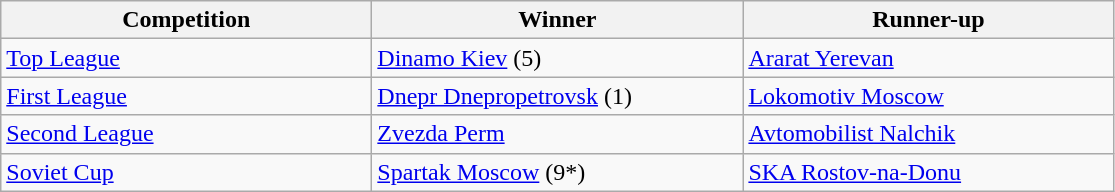<table class="wikitable">
<tr>
<th style="width:15em">Competition</th>
<th style="width:15em">Winner</th>
<th style="width:15em">Runner-up</th>
</tr>
<tr>
<td><a href='#'>Top League</a></td>
<td><a href='#'>Dinamo Kiev</a> (5)</td>
<td><a href='#'>Ararat Yerevan</a></td>
</tr>
<tr>
<td><a href='#'>First League</a></td>
<td><a href='#'>Dnepr Dnepropetrovsk</a> (1)</td>
<td><a href='#'>Lokomotiv Moscow</a></td>
</tr>
<tr>
<td><a href='#'>Second League</a></td>
<td><a href='#'>Zvezda Perm</a></td>
<td><a href='#'>Avtomobilist Nalchik</a></td>
</tr>
<tr>
<td><a href='#'>Soviet Cup</a></td>
<td><a href='#'>Spartak Moscow</a> (9*)</td>
<td><a href='#'>SKA Rostov-na-Donu</a></td>
</tr>
</table>
